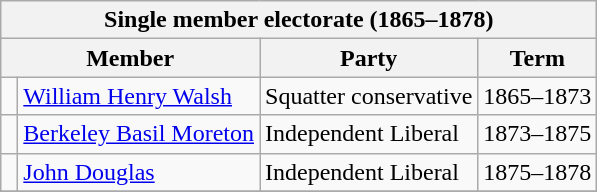<table class="wikitable">
<tr>
<th colspan="4">Single member electorate (1865–1878)</th>
</tr>
<tr>
<th colspan="2">Member</th>
<th>Party</th>
<th>Term</th>
</tr>
<tr>
<td> </td>
<td><a href='#'>William Henry Walsh</a></td>
<td>Squatter conservative</td>
<td>1865–1873</td>
</tr>
<tr>
<td> </td>
<td><a href='#'>Berkeley Basil Moreton</a></td>
<td>Independent Liberal</td>
<td>1873–1875</td>
</tr>
<tr>
<td> </td>
<td><a href='#'>John Douglas</a></td>
<td>Independent Liberal</td>
<td>1875–1878</td>
</tr>
<tr>
</tr>
</table>
